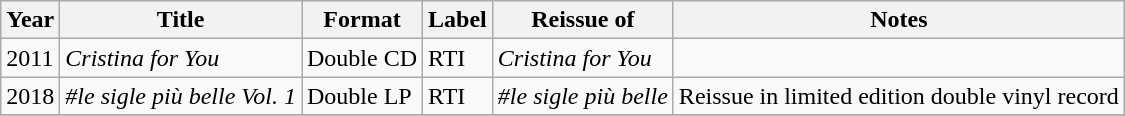<table class=wikitable>
<tr>
<th>Year</th>
<th>Title</th>
<th>Format</th>
<th>Label</th>
<th>Reissue of</th>
<th>Notes</th>
</tr>
<tr>
<td>2011</td>
<td><em>Cristina for You</em></td>
<td>Double CD</td>
<td>RTI</td>
<td><em>Cristina for You</em></td>
<td></td>
</tr>
<tr>
<td>2018</td>
<td><em>#le sigle più belle Vol. 1</em></td>
<td>Double LP</td>
<td>RTI</td>
<td><em>#le sigle più belle</em></td>
<td>Reissue in limited edition double vinyl record</td>
</tr>
<tr>
</tr>
</table>
